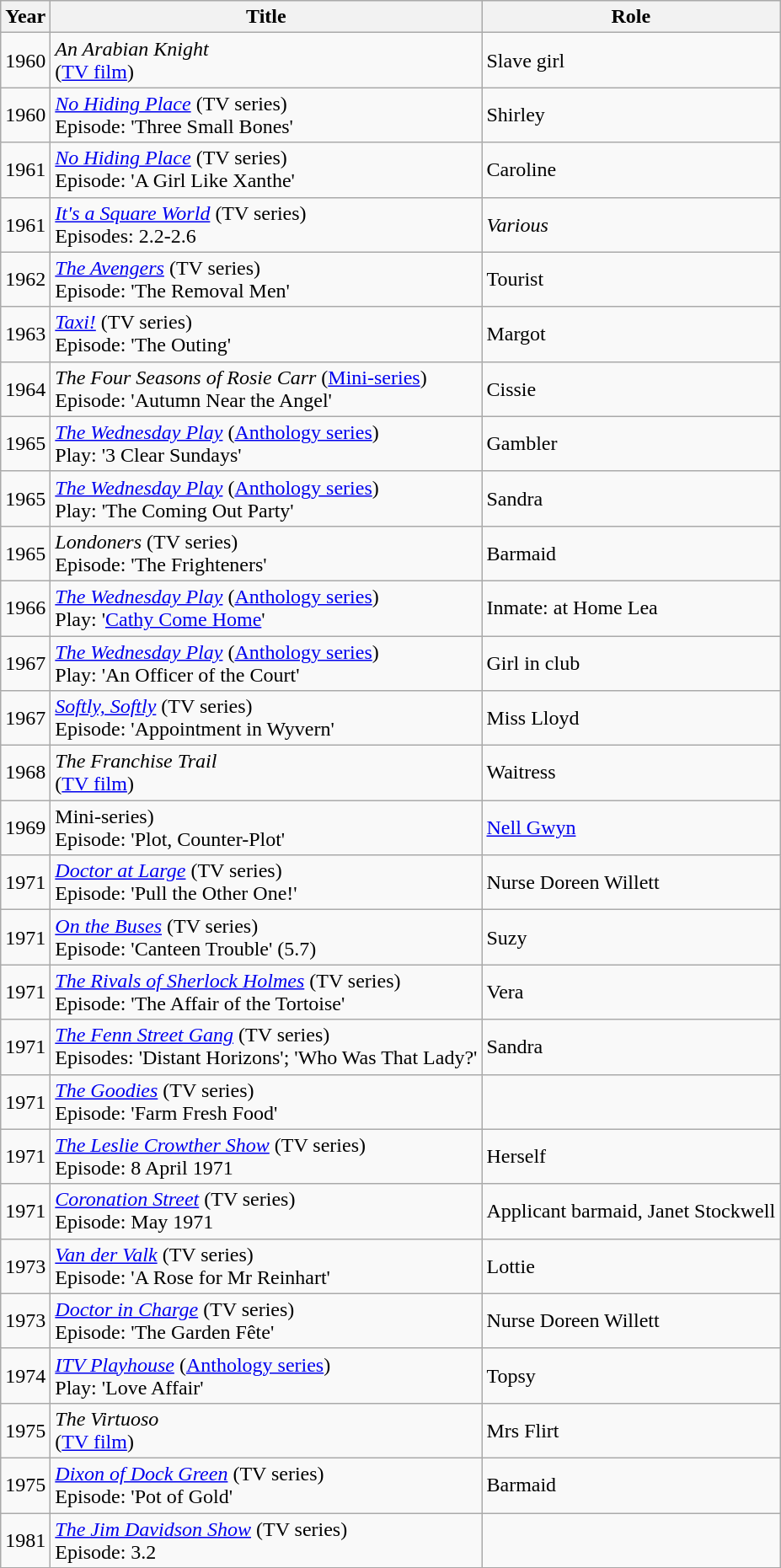<table class="wikitable">
<tr>
<th>Year</th>
<th>Title</th>
<th>Role</th>
</tr>
<tr>
<td>1960</td>
<td><em>An Arabian Knight</em><br>(<a href='#'>TV film</a>)</td>
<td>Slave girl</td>
</tr>
<tr>
<td>1960</td>
<td><em><a href='#'>No Hiding Place</a></em> (TV series)<br>Episode: 'Three Small Bones'</td>
<td>Shirley</td>
</tr>
<tr>
<td>1961</td>
<td><em><a href='#'>No Hiding Place</a></em> (TV series)<br>Episode: 'A Girl Like Xanthe'</td>
<td>Caroline</td>
</tr>
<tr>
<td>1961</td>
<td><em><a href='#'>It's a Square World</a></em> (TV series)<br>Episodes: 2.2-2.6</td>
<td><em>Various</em></td>
</tr>
<tr>
<td>1962</td>
<td><em><a href='#'>The Avengers</a></em> (TV series)<br>Episode: 'The Removal Men'</td>
<td>Tourist</td>
</tr>
<tr>
<td>1963</td>
<td><em><a href='#'>Taxi!</a></em> (TV series)<br>Episode: 'The Outing'</td>
<td>Margot</td>
</tr>
<tr>
<td>1964</td>
<td><em>The Four Seasons of Rosie Carr</em> (<a href='#'>Mini-series</a>)<br>Episode: 'Autumn Near the Angel'</td>
<td>Cissie</td>
</tr>
<tr>
<td>1965</td>
<td><em><a href='#'>The Wednesday Play</a></em> (<a href='#'>Anthology series</a>)<br>Play: '3 Clear Sundays'</td>
<td>Gambler</td>
</tr>
<tr>
<td>1965</td>
<td><em><a href='#'>The Wednesday Play</a></em> (<a href='#'>Anthology series</a>)<br>Play: 'The Coming Out Party'</td>
<td>Sandra</td>
</tr>
<tr>
<td>1965</td>
<td><em>Londoners</em> (TV series)<br>Episode: 'The Frighteners'</td>
<td>Barmaid</td>
</tr>
<tr>
<td>1966</td>
<td><em><a href='#'>The Wednesday Play</a></em> (<a href='#'>Anthology series</a>)<br>Play: '<a href='#'>Cathy Come Home</a>'</td>
<td>Inmate: at Home Lea</td>
</tr>
<tr>
<td>1967</td>
<td><em><a href='#'>The Wednesday Play</a></em> (<a href='#'>Anthology series</a>)<br>Play: 'An Officer of the Court'</td>
<td>Girl in club</td>
</tr>
<tr>
<td>1967</td>
<td><em><a href='#'>Softly, Softly</a></em> (TV series)<br>Episode: 'Appointment in Wyvern'</td>
<td>Miss Lloyd</td>
</tr>
<tr>
<td>1968</td>
<td><em>The Franchise Trail</em><br>(<a href='#'>TV film</a>)</td>
<td>Waitress</td>
</tr>
<tr>
<td>1969</td>
<td>Mini-series)<br>Episode: 'Plot, Counter-Plot'</td>
<td><a href='#'>Nell Gwyn</a></td>
</tr>
<tr>
<td>1971</td>
<td><em><a href='#'>Doctor at Large</a></em> (TV series)<br>Episode: 'Pull the Other One!'</td>
<td>Nurse Doreen Willett</td>
</tr>
<tr>
<td>1971</td>
<td><em><a href='#'>On the Buses</a></em> (TV series)<br>Episode: 'Canteen Trouble' (5.7)</td>
<td>Suzy</td>
</tr>
<tr>
<td>1971</td>
<td><em><a href='#'>The Rivals of Sherlock Holmes</a></em> (TV series)<br>Episode: 'The Affair of the Tortoise'</td>
<td>Vera</td>
</tr>
<tr>
<td>1971</td>
<td><em><a href='#'>The Fenn Street Gang</a></em> (TV series)<br>Episodes: 'Distant Horizons'; 'Who Was That Lady?'</td>
<td>Sandra</td>
</tr>
<tr>
<td>1971</td>
<td><em><a href='#'>The Goodies</a></em> (TV series)<br>Episode: 'Farm Fresh Food'</td>
<td></td>
</tr>
<tr>
<td>1971</td>
<td><em><a href='#'>The Leslie Crowther Show</a></em> (TV series)<br>Episode: 8 April 1971</td>
<td>Herself</td>
</tr>
<tr>
<td>1971</td>
<td><em><a href='#'>Coronation Street</a></em> (TV series)<br>Episode: May 1971</td>
<td>Applicant barmaid, Janet Stockwell</td>
</tr>
<tr>
<td>1973</td>
<td><em><a href='#'>Van der Valk</a></em> (TV series)<br>Episode: 'A Rose for Mr Reinhart'</td>
<td>Lottie</td>
</tr>
<tr>
<td>1973</td>
<td><em><a href='#'>Doctor in Charge</a></em> (TV series)<br>Episode: 'The Garden Fête'</td>
<td>Nurse Doreen Willett</td>
</tr>
<tr>
<td>1974</td>
<td><em><a href='#'>ITV Playhouse</a></em> (<a href='#'>Anthology series</a>)<br>Play: 'Love Affair'</td>
<td>Topsy</td>
</tr>
<tr>
<td>1975</td>
<td><em>The Virtuoso</em><br>(<a href='#'>TV film</a>)</td>
<td>Mrs Flirt</td>
</tr>
<tr>
<td>1975</td>
<td><em><a href='#'>Dixon of Dock Green</a></em> (TV series)<br>Episode: 'Pot of Gold'</td>
<td>Barmaid</td>
</tr>
<tr>
<td>1981</td>
<td><em><a href='#'>The Jim Davidson Show</a></em> (TV series)<br>Episode: 3.2</td>
<td></td>
</tr>
</table>
